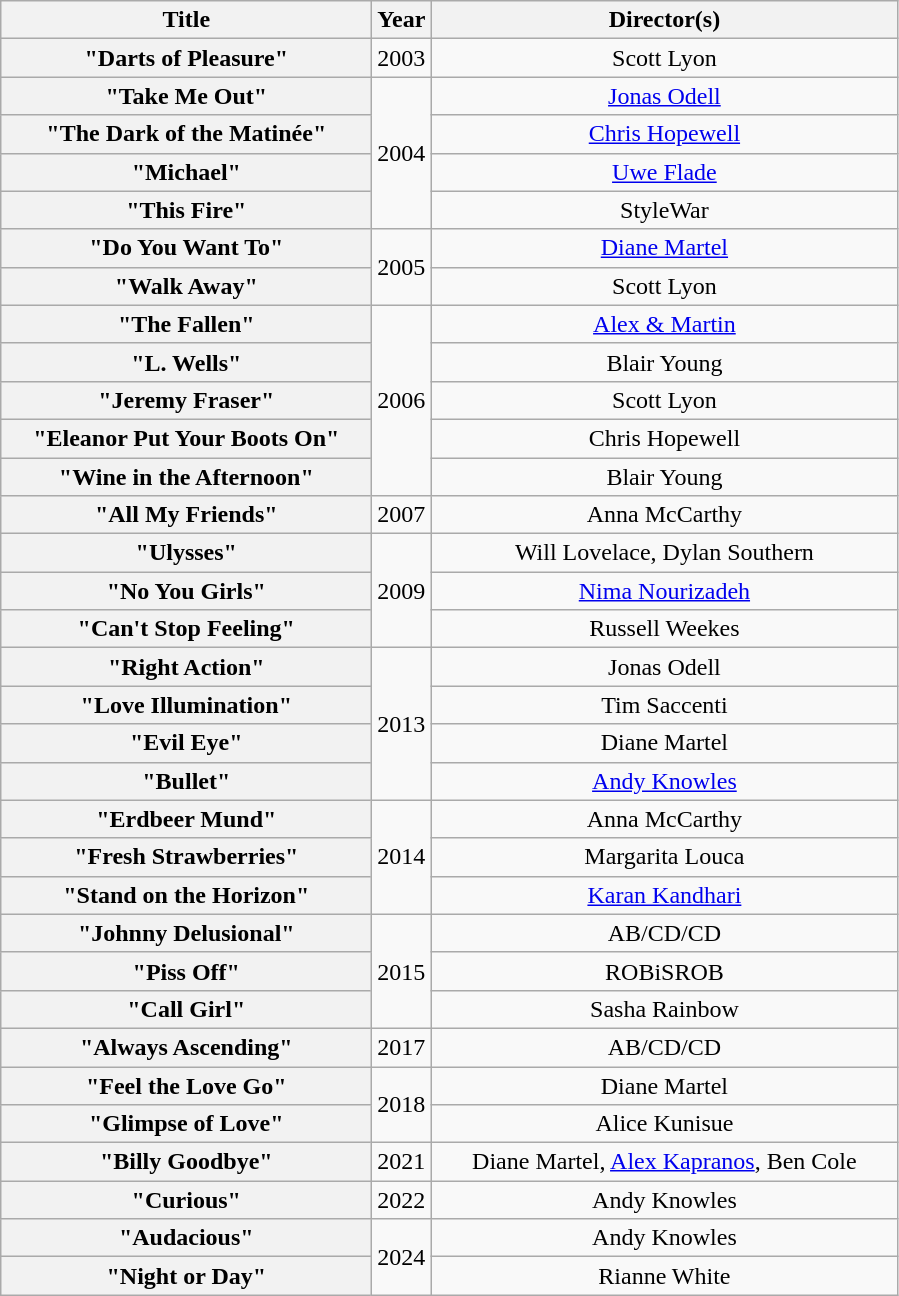<table class="wikitable plainrowheaders" style="text-align:center;">
<tr>
<th scope="col" style="width:15em;">Title</th>
<th scope="col">Year</th>
<th scope="col" style="width:19em;">Director(s)</th>
</tr>
<tr>
<th scope="row">"Darts of Pleasure"</th>
<td>2003</td>
<td>Scott Lyon</td>
</tr>
<tr>
<th scope="row">"Take Me Out"</th>
<td rowspan="4">2004</td>
<td><a href='#'>Jonas Odell</a></td>
</tr>
<tr>
<th scope="row">"The Dark of the Matinée"</th>
<td><a href='#'>Chris Hopewell</a></td>
</tr>
<tr>
<th scope="row">"Michael"</th>
<td><a href='#'>Uwe Flade</a></td>
</tr>
<tr>
<th scope="row">"This Fire"</th>
<td>StyleWar</td>
</tr>
<tr>
<th scope="row">"Do You Want To"</th>
<td rowspan="2">2005</td>
<td><a href='#'>Diane Martel</a></td>
</tr>
<tr>
<th scope="row">"Walk Away"</th>
<td>Scott Lyon</td>
</tr>
<tr>
<th scope="row">"The Fallen"</th>
<td rowspan="5">2006</td>
<td><a href='#'>Alex & Martin</a></td>
</tr>
<tr>
<th scope="row">"L. Wells"</th>
<td>Blair Young</td>
</tr>
<tr>
<th scope="row">"Jeremy Fraser"</th>
<td>Scott Lyon</td>
</tr>
<tr>
<th scope="row">"Eleanor Put Your Boots On"</th>
<td>Chris Hopewell</td>
</tr>
<tr>
<th scope="row">"Wine in the Afternoon"</th>
<td>Blair Young</td>
</tr>
<tr>
<th scope="row">"All My Friends"</th>
<td>2007</td>
<td>Anna McCarthy</td>
</tr>
<tr>
<th scope="row">"Ulysses"</th>
<td rowspan="3">2009</td>
<td>Will Lovelace, Dylan Southern</td>
</tr>
<tr>
<th scope="row">"No You Girls"</th>
<td><a href='#'>Nima Nourizadeh</a></td>
</tr>
<tr>
<th scope="row">"Can't Stop Feeling"</th>
<td>Russell Weekes</td>
</tr>
<tr>
<th scope="row">"Right Action"</th>
<td rowspan="4">2013</td>
<td>Jonas Odell</td>
</tr>
<tr>
<th scope="row">"Love Illumination"</th>
<td>Tim Saccenti</td>
</tr>
<tr>
<th scope="row">"Evil Eye"</th>
<td>Diane Martel</td>
</tr>
<tr>
<th scope="row">"Bullet"</th>
<td><a href='#'>Andy Knowles</a></td>
</tr>
<tr>
<th scope="row">"Erdbeer Mund"</th>
<td rowspan="3">2014</td>
<td>Anna McCarthy</td>
</tr>
<tr>
<th scope="row">"Fresh Strawberries"</th>
<td>Margarita Louca</td>
</tr>
<tr>
<th scope="row">"Stand on the Horizon"</th>
<td><a href='#'>Karan Kandhari</a></td>
</tr>
<tr>
<th scope="row">"Johnny Delusional"</th>
<td rowspan="3">2015</td>
<td>AB/CD/CD</td>
</tr>
<tr>
<th scope="row">"Piss Off"</th>
<td>ROBiSROB</td>
</tr>
<tr>
<th scope="row">"Call Girl"</th>
<td>Sasha Rainbow</td>
</tr>
<tr>
<th scope="row">"Always Ascending"</th>
<td>2017</td>
<td>AB/CD/CD</td>
</tr>
<tr>
<th scope="row">"Feel the Love Go"</th>
<td rowspan="2">2018</td>
<td>Diane Martel</td>
</tr>
<tr>
<th scope="row">"Glimpse of Love"</th>
<td>Alice Kunisue</td>
</tr>
<tr>
<th scope="row">"Billy Goodbye"</th>
<td>2021</td>
<td>Diane Martel, <a href='#'>Alex Kapranos</a>, Ben Cole</td>
</tr>
<tr>
<th scope="row">"Curious"</th>
<td>2022</td>
<td>Andy Knowles</td>
</tr>
<tr>
<th scope="row">"Audacious"</th>
<td rowspan="2">2024</td>
<td>Andy Knowles</td>
</tr>
<tr>
<th scope="row">"Night or Day"</th>
<td>Rianne White</td>
</tr>
</table>
